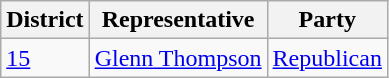<table class="wikitable">
<tr>
<th>District</th>
<th>Representative</th>
<th>Party</th>
</tr>
<tr>
<td><a href='#'>15</a></td>
<td><a href='#'>Glenn Thompson</a></td>
<td><a href='#'>Republican</a></td>
</tr>
</table>
